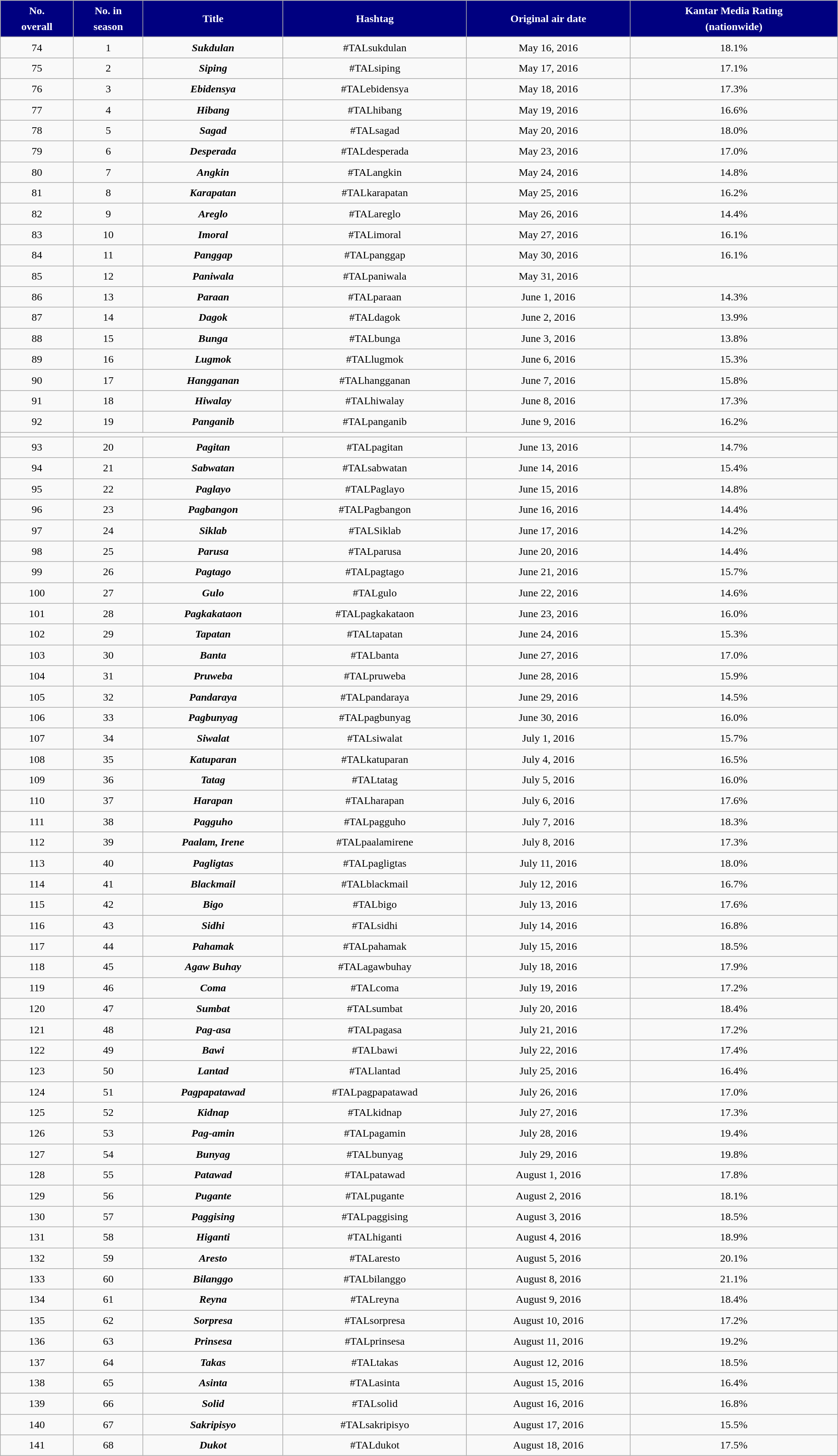<table class="wikitable" style="text-align:center; background:#f9f9f9; line-height:16px; line-height:150%" width="100%">
<tr style="color:white;">
<th style="background:#000080;">No.<br>overall</th>
<th style="background:#000080;">No. in<br>season</th>
<th style="background:#000080;">Title</th>
<th style="background:#000080;">Hashtag</th>
<th style="background:#000080;">Original air date</th>
<th style="background:#000080;">Kantar Media Rating <br> (nationwide)</th>
</tr>
<tr>
<td>74</td>
<td>1</td>
<td><strong><em>Sukdulan</em></strong></td>
<td>#TALsukdulan</td>
<td>May 16, 2016</td>
<td>18.1%</td>
</tr>
<tr>
<td>75</td>
<td>2</td>
<td><strong><em>Siping</em></strong></td>
<td>#TALsiping</td>
<td>May 17, 2016</td>
<td>17.1%</td>
</tr>
<tr>
<td>76</td>
<td>3</td>
<td><strong><em>Ebidensya</em></strong></td>
<td>#TALebidensya</td>
<td>May 18, 2016</td>
<td>17.3%</td>
</tr>
<tr>
<td>77</td>
<td>4</td>
<td><strong><em>Hibang</em></strong></td>
<td>#TALhibang</td>
<td>May 19, 2016</td>
<td>16.6%</td>
</tr>
<tr>
<td>78</td>
<td>5</td>
<td><strong><em>Sagad</em></strong></td>
<td>#TALsagad</td>
<td>May 20, 2016</td>
<td>18.0%</td>
</tr>
<tr>
<td>79</td>
<td>6</td>
<td><strong><em>Desperada</em></strong></td>
<td>#TALdesperada</td>
<td>May 23, 2016</td>
<td>17.0%</td>
</tr>
<tr>
<td>80</td>
<td>7</td>
<td><strong><em>Angkin</em></strong></td>
<td>#TALangkin</td>
<td>May 24, 2016</td>
<td>14.8%</td>
</tr>
<tr>
<td>81</td>
<td>8</td>
<td><strong><em>Karapatan</em></strong></td>
<td>#TALkarapatan</td>
<td>May 25, 2016</td>
<td>16.2%</td>
</tr>
<tr>
<td>82</td>
<td>9</td>
<td><strong><em>Areglo</em></strong></td>
<td>#TALareglo</td>
<td>May 26, 2016</td>
<td>14.4%</td>
</tr>
<tr>
<td>83</td>
<td>10</td>
<td><strong><em>Imoral</em></strong></td>
<td>#TALimoral</td>
<td>May 27, 2016</td>
<td>16.1%</td>
</tr>
<tr>
<td>84</td>
<td>11</td>
<td><strong><em>Panggap</em></strong></td>
<td>#TALpanggap</td>
<td>May 30, 2016</td>
<td>16.1%</td>
</tr>
<tr>
<td>85</td>
<td>12</td>
<td><strong><em>Paniwala</em></strong></td>
<td>#TALpaniwala</td>
<td>May 31, 2016</td>
<td></td>
</tr>
<tr>
<td>86</td>
<td>13</td>
<td><strong><em>Paraan</em></strong></td>
<td>#TALparaan</td>
<td>June 1, 2016</td>
<td>14.3%</td>
</tr>
<tr>
<td>87</td>
<td>14</td>
<td><strong><em>Dagok</em></strong></td>
<td>#TALdagok</td>
<td>June 2, 2016</td>
<td>13.9%</td>
</tr>
<tr>
<td>88</td>
<td>15</td>
<td><strong><em>Bunga</em></strong></td>
<td>#TALbunga</td>
<td>June 3, 2016</td>
<td>13.8%</td>
</tr>
<tr>
<td>89</td>
<td>16</td>
<td><strong><em>Lugmok</em></strong></td>
<td>#TALlugmok</td>
<td>June 6, 2016</td>
<td>15.3%</td>
</tr>
<tr>
<td>90</td>
<td>17</td>
<td><strong><em>Hangganan</em></strong></td>
<td>#TALhangganan</td>
<td>June 7, 2016</td>
<td>15.8%</td>
</tr>
<tr>
<td>91</td>
<td>18</td>
<td><strong><em>Hiwalay</em></strong></td>
<td>#TALhiwalay</td>
<td>June 8, 2016</td>
<td>17.3%</td>
</tr>
<tr>
<td>92</td>
<td>19</td>
<td><strong><em>Panganib</em></strong></td>
<td>#TALpanganib</td>
<td>June 9, 2016</td>
<td>16.2%</td>
</tr>
<tr>
<td></td>
</tr>
<tr>
<td>93</td>
<td>20</td>
<td><strong><em>Pagitan</em></strong></td>
<td>#TALpagitan</td>
<td>June 13, 2016</td>
<td>14.7%</td>
</tr>
<tr>
<td>94</td>
<td>21</td>
<td><strong><em>Sabwatan</em></strong></td>
<td>#TALsabwatan</td>
<td>June 14, 2016</td>
<td>15.4%</td>
</tr>
<tr>
<td>95</td>
<td>22</td>
<td><strong><em>Paglayo</em></strong></td>
<td>#TALPaglayo</td>
<td>June 15, 2016</td>
<td>14.8%</td>
</tr>
<tr>
<td>96</td>
<td>23</td>
<td><strong><em>Pagbangon</em></strong></td>
<td>#TALPagbangon</td>
<td>June 16, 2016</td>
<td>14.4%</td>
</tr>
<tr>
<td>97</td>
<td>24</td>
<td><strong><em>Siklab</em></strong></td>
<td>#TALSiklab</td>
<td>June 17, 2016</td>
<td>14.2%</td>
</tr>
<tr>
<td>98</td>
<td>25</td>
<td><strong><em>Parusa</em></strong></td>
<td>#TALparusa</td>
<td>June 20, 2016</td>
<td>14.4%</td>
</tr>
<tr>
<td>99</td>
<td>26</td>
<td><strong><em>Pagtago</em></strong></td>
<td>#TALpagtago</td>
<td>June 21, 2016</td>
<td>15.7%</td>
</tr>
<tr>
<td>100</td>
<td>27</td>
<td><strong><em>Gulo</em></strong></td>
<td>#TALgulo</td>
<td>June 22, 2016</td>
<td>14.6%</td>
</tr>
<tr>
<td>101</td>
<td>28</td>
<td><strong><em>Pagkakataon</em></strong></td>
<td>#TALpagkakataon</td>
<td>June 23, 2016</td>
<td>16.0%</td>
</tr>
<tr>
<td>102</td>
<td>29</td>
<td><strong><em>Tapatan</em></strong></td>
<td>#TALtapatan</td>
<td>June 24, 2016</td>
<td>15.3%</td>
</tr>
<tr>
<td>103</td>
<td>30</td>
<td><strong><em>Banta</em></strong></td>
<td>#TALbanta</td>
<td>June 27, 2016</td>
<td>17.0%</td>
</tr>
<tr>
<td>104</td>
<td>31</td>
<td><strong><em>Pruweba</em></strong></td>
<td>#TALpruweba</td>
<td>June 28, 2016</td>
<td>15.9%</td>
</tr>
<tr>
<td>105</td>
<td>32</td>
<td><strong><em>Pandaraya</em></strong></td>
<td>#TALpandaraya</td>
<td>June 29, 2016</td>
<td>14.5%</td>
</tr>
<tr>
<td>106</td>
<td>33</td>
<td><strong><em>Pagbunyag</em></strong></td>
<td>#TALpagbunyag</td>
<td>June 30, 2016</td>
<td>16.0%</td>
</tr>
<tr>
<td>107</td>
<td>34</td>
<td><strong><em>Siwalat</em></strong></td>
<td>#TALsiwalat</td>
<td>July 1, 2016</td>
<td>15.7%</td>
</tr>
<tr>
<td>108</td>
<td>35</td>
<td><strong><em>Katuparan</em></strong></td>
<td>#TALkatuparan</td>
<td>July 4, 2016</td>
<td>16.5%</td>
</tr>
<tr>
<td>109</td>
<td>36</td>
<td><strong><em>Tatag</em></strong></td>
<td>#TALtatag</td>
<td>July 5, 2016</td>
<td>16.0%</td>
</tr>
<tr>
<td>110</td>
<td>37</td>
<td><strong><em>Harapan</em></strong></td>
<td>#TALharapan</td>
<td>July 6, 2016</td>
<td>17.6%</td>
</tr>
<tr>
<td>111</td>
<td>38</td>
<td><strong><em>Pagguho</em></strong></td>
<td>#TALpagguho</td>
<td>July 7, 2016</td>
<td>18.3%</td>
</tr>
<tr>
<td>112</td>
<td>39</td>
<td><strong><em>Paalam, Irene</em></strong></td>
<td>#TALpaalamirene</td>
<td>July 8, 2016</td>
<td>17.3%</td>
</tr>
<tr>
<td>113</td>
<td>40</td>
<td><strong><em>Pagligtas</em></strong></td>
<td>#TALpagligtas</td>
<td>July 11, 2016</td>
<td>18.0%</td>
</tr>
<tr>
<td>114</td>
<td>41</td>
<td><strong><em>Blackmail</em></strong></td>
<td>#TALblackmail</td>
<td>July 12, 2016</td>
<td>16.7%</td>
</tr>
<tr>
<td>115</td>
<td>42</td>
<td><strong><em>Bigo</em></strong></td>
<td>#TALbigo</td>
<td>July 13, 2016</td>
<td>17.6%</td>
</tr>
<tr>
<td>116</td>
<td>43</td>
<td><strong><em>Sidhi</em></strong></td>
<td>#TALsidhi</td>
<td>July 14, 2016</td>
<td>16.8%</td>
</tr>
<tr>
<td>117</td>
<td>44</td>
<td><strong><em>Pahamak</em></strong></td>
<td>#TALpahamak</td>
<td>July 15, 2016</td>
<td>18.5%</td>
</tr>
<tr>
<td>118</td>
<td>45</td>
<td><strong><em>Agaw Buhay</em></strong></td>
<td>#TALagawbuhay</td>
<td>July 18, 2016</td>
<td>17.9%</td>
</tr>
<tr>
<td>119</td>
<td>46</td>
<td><strong><em>Coma</em></strong></td>
<td>#TALcoma</td>
<td>July 19, 2016</td>
<td>17.2%</td>
</tr>
<tr>
<td>120</td>
<td>47</td>
<td><strong><em>Sumbat</em></strong></td>
<td>#TALsumbat</td>
<td>July 20, 2016</td>
<td>18.4%</td>
</tr>
<tr>
<td>121</td>
<td>48</td>
<td><strong><em>Pag-asa</em></strong></td>
<td>#TALpagasa</td>
<td>July 21, 2016</td>
<td>17.2%</td>
</tr>
<tr>
<td>122</td>
<td>49</td>
<td><strong><em>Bawi</em></strong></td>
<td>#TALbawi</td>
<td>July 22, 2016</td>
<td>17.4%</td>
</tr>
<tr>
<td>123</td>
<td>50</td>
<td><strong><em>Lantad</em></strong></td>
<td>#TALlantad</td>
<td>July 25, 2016</td>
<td>16.4%</td>
</tr>
<tr>
<td>124</td>
<td>51</td>
<td><strong><em>Pagpapatawad</em></strong></td>
<td>#TALpagpapatawad</td>
<td>July 26, 2016</td>
<td>17.0%</td>
</tr>
<tr>
<td>125</td>
<td>52</td>
<td><strong><em>Kidnap</em></strong></td>
<td>#TALkidnap</td>
<td>July 27, 2016</td>
<td>17.3%</td>
</tr>
<tr>
<td>126</td>
<td>53</td>
<td><strong><em>Pag-amin</em></strong></td>
<td>#TALpagamin</td>
<td>July 28, 2016</td>
<td>19.4%</td>
</tr>
<tr>
<td>127</td>
<td>54</td>
<td><strong><em>Bunyag</em></strong></td>
<td>#TALbunyag</td>
<td>July 29, 2016</td>
<td>19.8%</td>
</tr>
<tr>
<td>128</td>
<td>55</td>
<td><strong><em>Patawad</em></strong></td>
<td>#TALpatawad</td>
<td>August 1, 2016</td>
<td>17.8%</td>
</tr>
<tr>
<td>129</td>
<td>56</td>
<td><strong><em>Pugante</em></strong></td>
<td>#TALpugante</td>
<td>August 2, 2016</td>
<td>18.1%</td>
</tr>
<tr>
<td>130</td>
<td>57</td>
<td><strong><em>Paggising</em></strong></td>
<td>#TALpaggising</td>
<td>August 3, 2016</td>
<td>18.5%</td>
</tr>
<tr>
<td>131</td>
<td>58</td>
<td><strong><em>Higanti</em></strong></td>
<td>#TALhiganti</td>
<td>August 4, 2016</td>
<td>18.9%</td>
</tr>
<tr>
<td>132</td>
<td>59</td>
<td><strong><em>Aresto</em></strong></td>
<td>#TALaresto</td>
<td>August 5, 2016</td>
<td>20.1%</td>
</tr>
<tr>
<td>133</td>
<td>60</td>
<td><strong><em>Bilanggo</em></strong></td>
<td>#TALbilanggo</td>
<td>August 8, 2016</td>
<td>21.1%</td>
</tr>
<tr>
<td>134</td>
<td>61</td>
<td><strong><em>Reyna</em></strong></td>
<td>#TALreyna</td>
<td>August 9, 2016</td>
<td>18.4%</td>
</tr>
<tr>
<td>135</td>
<td>62</td>
<td><strong><em>Sorpresa</em></strong></td>
<td>#TALsorpresa</td>
<td>August 10, 2016</td>
<td>17.2%</td>
</tr>
<tr>
<td>136</td>
<td>63</td>
<td><strong><em>Prinsesa</em></strong></td>
<td>#TALprinsesa</td>
<td>August 11, 2016</td>
<td>19.2%</td>
</tr>
<tr>
<td>137</td>
<td>64</td>
<td><strong><em>Takas</em></strong></td>
<td>#TALtakas</td>
<td>August 12, 2016</td>
<td>18.5%</td>
</tr>
<tr>
<td>138</td>
<td>65</td>
<td><strong><em>Asinta</em></strong></td>
<td>#TALasinta</td>
<td>August 15, 2016</td>
<td>16.4%</td>
</tr>
<tr>
<td>139</td>
<td>66</td>
<td><strong><em>Solid</em></strong></td>
<td>#TALsolid</td>
<td>August 16, 2016</td>
<td>16.8%</td>
</tr>
<tr>
<td>140</td>
<td>67</td>
<td><strong><em>Sakripisyo</em></strong></td>
<td>#TALsakripisyo</td>
<td>August 17, 2016</td>
<td>15.5%</td>
</tr>
<tr>
<td>141</td>
<td>68</td>
<td><strong><em>Dukot</em></strong></td>
<td>#TALdukot</td>
<td>August 18, 2016</td>
<td>17.5%</td>
</tr>
</table>
